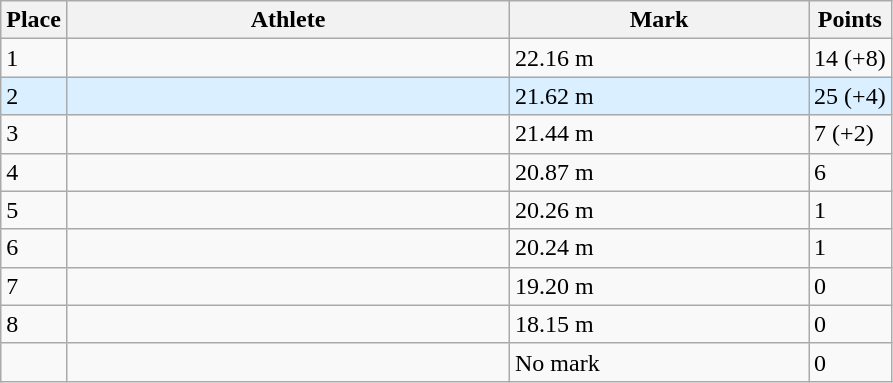<table class="wikitable sortable">
<tr>
<th>Place</th>
<th style="width:18em">Athlete</th>
<th style="width:12em">Mark</th>
<th>Points</th>
</tr>
<tr>
<td>1</td>
<td></td>
<td>22.16 m </td>
<td>14 (+8)</td>
</tr>
<tr style="background:#daefff;">
<td>2 </td>
<td></td>
<td>21.62 m</td>
<td>25 (+4)</td>
</tr>
<tr>
<td>3</td>
<td></td>
<td>21.44 m</td>
<td>7 (+2)</td>
</tr>
<tr>
<td>4</td>
<td></td>
<td>20.87 m</td>
<td>6</td>
</tr>
<tr>
<td>5</td>
<td></td>
<td>20.26 m</td>
<td>1</td>
</tr>
<tr>
<td>6</td>
<td></td>
<td>20.24 m</td>
<td>1</td>
</tr>
<tr>
<td>7</td>
<td></td>
<td>19.20 m</td>
<td>0</td>
</tr>
<tr>
<td>8</td>
<td></td>
<td>18.15 m</td>
<td>0</td>
</tr>
<tr>
<td data-sort-value="9"></td>
<td></td>
<td data-sort-value="0">No mark</td>
<td>0</td>
</tr>
</table>
